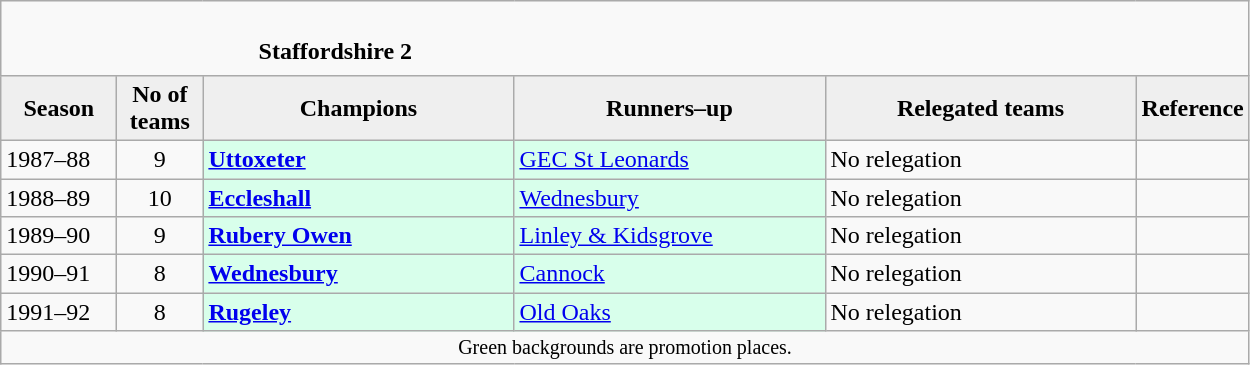<table class="wikitable" style="text-align: left;">
<tr>
<td colspan="11" cellpadding="0" cellspacing="0"><br><table border="0" style="width:100%;" cellpadding="0" cellspacing="0">
<tr>
<td style="width:20%; border:0;"></td>
<td style="border:0;"><strong>Staffordshire 2</strong></td>
<td style="width:20%; border:0;"></td>
</tr>
</table>
</td>
</tr>
<tr>
<th style="background:#efefef; width:70px;">Season</th>
<th style="background:#efefef; width:50px;">No of teams</th>
<th style="background:#efefef; width:200px;">Champions</th>
<th style="background:#efefef; width:200px;">Runners–up</th>
<th style="background:#efefef; width:200px;">Relegated teams</th>
<th style="background:#efefef; width:50px;">Reference</th>
</tr>
<tr align=left>
<td>1987–88</td>
<td style="text-align: center;">9</td>
<td style="background:#d8ffeb;"><strong><a href='#'>Uttoxeter</a></strong></td>
<td style="background:#d8ffeb;"><a href='#'>GEC St Leonards</a></td>
<td>No relegation</td>
<td></td>
</tr>
<tr>
<td>1988–89</td>
<td style="text-align: center;">10</td>
<td style="background:#d8ffeb;"><strong><a href='#'>Eccleshall</a></strong></td>
<td style="background:#d8ffeb;"><a href='#'>Wednesbury</a></td>
<td>No relegation</td>
<td></td>
</tr>
<tr>
<td>1989–90</td>
<td style="text-align: center;">9</td>
<td style="background:#d8ffeb;"><strong><a href='#'>Rubery Owen</a></strong></td>
<td style="background:#d8ffeb;"><a href='#'>Linley & Kidsgrove</a></td>
<td>No relegation</td>
<td></td>
</tr>
<tr>
<td>1990–91</td>
<td style="text-align: center;">8</td>
<td style="background:#d8ffeb;"><strong><a href='#'>Wednesbury</a></strong></td>
<td style="background:#d8ffeb;"><a href='#'>Cannock</a></td>
<td>No relegation</td>
<td></td>
</tr>
<tr>
<td>1991–92</td>
<td style="text-align: center;">8</td>
<td style="background:#d8ffeb;"><strong><a href='#'>Rugeley</a></strong></td>
<td style="background:#d8ffeb;"><a href='#'>Old Oaks</a></td>
<td>No relegation</td>
<td></td>
</tr>
<tr>
<td colspan="15"  style="border:0; font-size:smaller; text-align:center;">Green backgrounds are promotion places.</td>
</tr>
</table>
